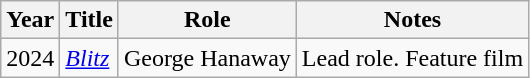<table class="wikitable sortable">
<tr>
<th>Year</th>
<th>Title</th>
<th>Role</th>
<th class="unsortable">Notes</th>
</tr>
<tr>
<td>2024</td>
<td><em><a href='#'>Blitz</a></em></td>
<td>George Hanaway</td>
<td>Lead role. Feature film</td>
</tr>
</table>
